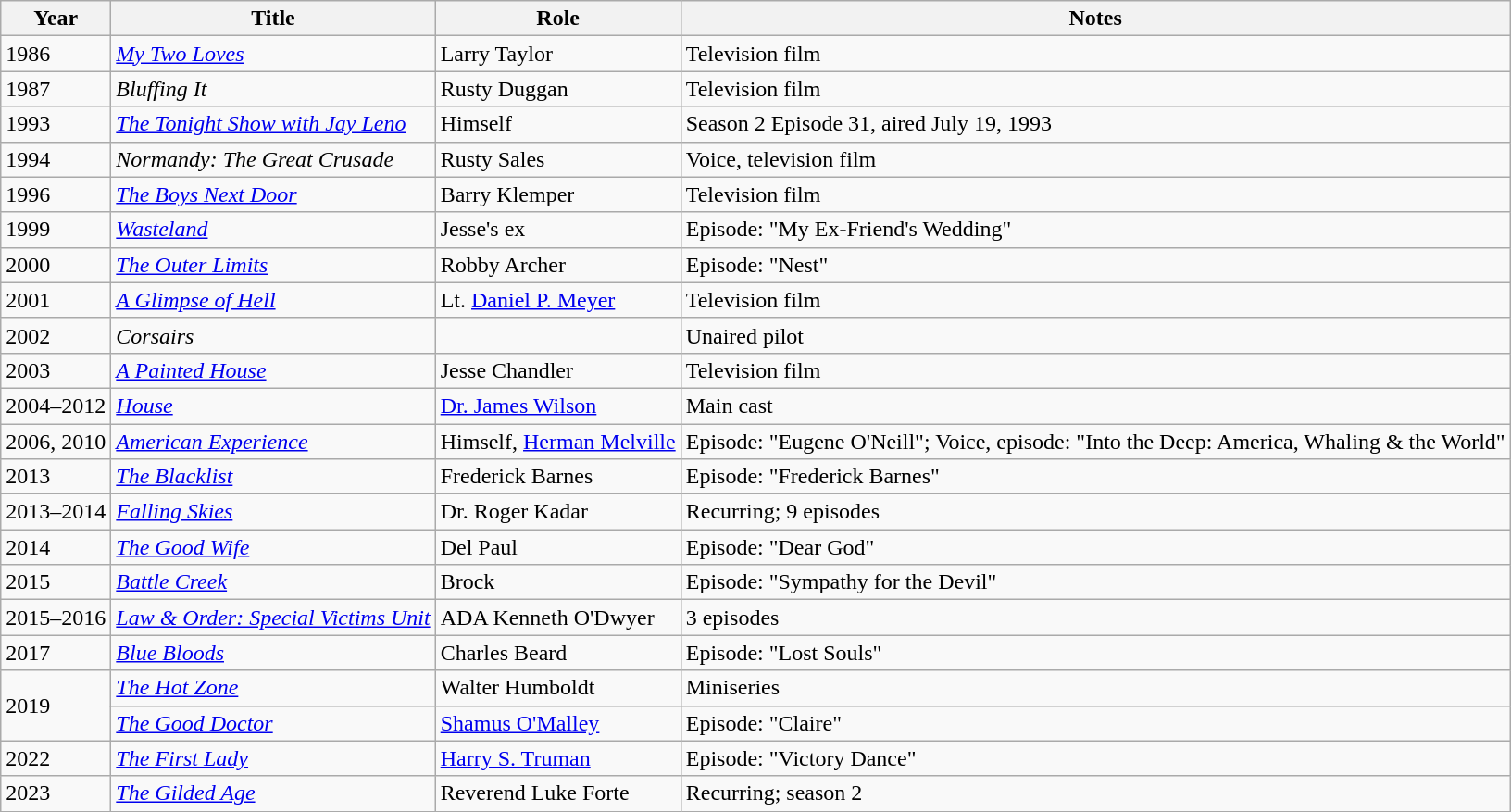<table class="wikitable sortable">
<tr>
<th>Year</th>
<th>Title</th>
<th>Role</th>
<th class="unsortable">Notes</th>
</tr>
<tr>
<td>1986</td>
<td><em><a href='#'>My Two Loves</a></em></td>
<td>Larry Taylor</td>
<td>Television film</td>
</tr>
<tr>
<td>1987</td>
<td><em>Bluffing It</em></td>
<td>Rusty Duggan</td>
<td>Television film</td>
</tr>
<tr>
<td>1993</td>
<td><em><a href='#'>The Tonight Show with Jay Leno</a></em></td>
<td>Himself</td>
<td>Season 2 Episode 31, aired July 19, 1993</td>
</tr>
<tr>
<td>1994</td>
<td><em>Normandy: The Great Crusade</em></td>
<td>Rusty Sales</td>
<td>Voice, television film</td>
</tr>
<tr>
<td>1996</td>
<td><em><a href='#'>The Boys Next Door</a></em></td>
<td>Barry Klemper</td>
<td>Television film</td>
</tr>
<tr>
<td>1999</td>
<td><em><a href='#'>Wasteland</a></em></td>
<td>Jesse's ex</td>
<td>Episode: "My Ex-Friend's Wedding"</td>
</tr>
<tr>
<td>2000</td>
<td><em><a href='#'>The Outer Limits</a></em></td>
<td>Robby Archer</td>
<td>Episode: "Nest"</td>
</tr>
<tr>
<td>2001</td>
<td><em><a href='#'>A Glimpse of Hell</a></em></td>
<td>Lt. <a href='#'>Daniel P. Meyer</a></td>
<td>Television film</td>
</tr>
<tr>
<td>2002</td>
<td><em>Corsairs</em></td>
<td></td>
<td>Unaired pilot</td>
</tr>
<tr>
<td>2003</td>
<td><em><a href='#'>A Painted House</a></em></td>
<td>Jesse Chandler</td>
<td>Television film</td>
</tr>
<tr>
<td>2004–2012</td>
<td><em><a href='#'>House</a></em></td>
<td><a href='#'>Dr. James Wilson</a></td>
<td>Main cast</td>
</tr>
<tr>
<td>2006, 2010</td>
<td><em><a href='#'>American Experience</a></em></td>
<td>Himself, <a href='#'>Herman Melville</a></td>
<td>Episode: "Eugene O'Neill"; Voice, episode: "Into the Deep: America, Whaling & the World"</td>
</tr>
<tr>
<td>2013</td>
<td><em><a href='#'>The Blacklist</a></em></td>
<td>Frederick Barnes</td>
<td>Episode: "Frederick Barnes"</td>
</tr>
<tr>
<td>2013–2014</td>
<td><em><a href='#'>Falling Skies</a></em></td>
<td>Dr. Roger Kadar</td>
<td>Recurring; 9 episodes</td>
</tr>
<tr>
<td>2014</td>
<td><em><a href='#'>The Good Wife</a></em></td>
<td>Del Paul</td>
<td>Episode: "Dear God"</td>
</tr>
<tr>
<td>2015</td>
<td><em><a href='#'>Battle Creek</a></em></td>
<td>Brock</td>
<td>Episode: "Sympathy for the Devil"</td>
</tr>
<tr>
<td>2015–2016</td>
<td><em><a href='#'>Law & Order: Special Victims Unit</a></em></td>
<td>ADA Kenneth O'Dwyer</td>
<td>3 episodes</td>
</tr>
<tr>
<td>2017</td>
<td><em><a href='#'>Blue Bloods</a></em></td>
<td>Charles Beard</td>
<td>Episode: "Lost Souls"</td>
</tr>
<tr>
<td rowspan="2">2019</td>
<td><em><a href='#'>The Hot Zone</a></em></td>
<td>Walter Humboldt</td>
<td>Miniseries</td>
</tr>
<tr>
<td><em><a href='#'>The Good Doctor</a></em></td>
<td><a href='#'>Shamus O'Malley</a></td>
<td>Episode: "Claire"</td>
</tr>
<tr>
<td>2022</td>
<td><em><a href='#'>The First Lady</a></em></td>
<td><a href='#'>Harry S. Truman</a></td>
<td>Episode: "Victory Dance"</td>
</tr>
<tr>
<td>2023</td>
<td><em><a href='#'>The Gilded Age</a></em></td>
<td>Reverend Luke Forte</td>
<td>Recurring; season 2</td>
</tr>
</table>
